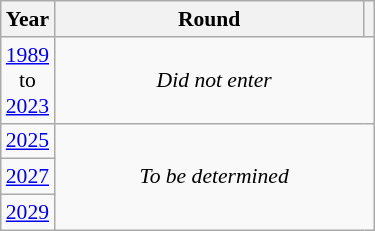<table class="wikitable" style="text-align: center; font-size:90%">
<tr>
<th>Year</th>
<th style="width:200px">Round</th>
<th></th>
</tr>
<tr>
<td><a href='#'>1989</a><br>to<br><a href='#'>2023</a></td>
<td colspan="2"><em>Did not enter</em></td>
</tr>
<tr>
<td><a href='#'>2025</a></td>
<td colspan="2" rowspan="3"><em>To be determined</em></td>
</tr>
<tr>
<td><a href='#'>2027</a></td>
</tr>
<tr>
<td><a href='#'>2029</a></td>
</tr>
</table>
